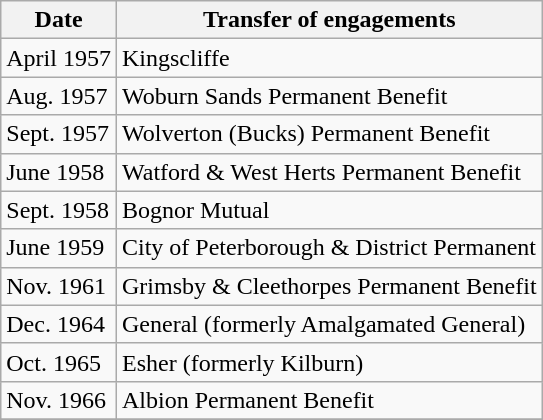<table class="wikitable" style="text-align:left">
<tr>
<th>Date</th>
<th>Transfer of engagements</th>
</tr>
<tr>
<td>April 1957</td>
<td>Kingscliffe</td>
</tr>
<tr>
<td>Aug. 1957</td>
<td>Woburn Sands Permanent Benefit</td>
</tr>
<tr>
<td>Sept. 1957</td>
<td>Wolverton (Bucks) Permanent Benefit</td>
</tr>
<tr>
<td>June 1958</td>
<td>Watford & West Herts Permanent Benefit</td>
</tr>
<tr>
<td>Sept. 1958</td>
<td>Bognor Mutual</td>
</tr>
<tr>
<td>June 1959</td>
<td>City of Peterborough & District Permanent</td>
</tr>
<tr>
<td>Nov. 1961</td>
<td>Grimsby & Cleethorpes Permanent Benefit</td>
</tr>
<tr>
<td>Dec. 1964</td>
<td>General (formerly Amalgamated General)</td>
</tr>
<tr>
<td>Oct. 1965</td>
<td>Esher (formerly Kilburn)</td>
</tr>
<tr>
<td>Nov. 1966</td>
<td>Albion Permanent Benefit</td>
</tr>
<tr>
</tr>
</table>
